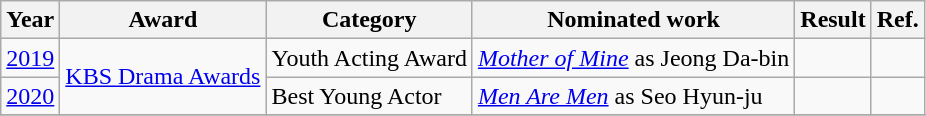<table class="wikitable">
<tr>
<th>Year</th>
<th>Award</th>
<th>Category</th>
<th>Nominated work</th>
<th>Result</th>
<th>Ref.</th>
</tr>
<tr>
<td><a href='#'>2019</a></td>
<td rowspan=2><a href='#'>KBS Drama Awards</a></td>
<td>Youth Acting Award</td>
<td><em><a href='#'>Mother of Mine</a></em> as Jeong Da-bin</td>
<td></td>
<td></td>
</tr>
<tr>
<td><a href='#'>2020</a></td>
<td>Best Young Actor</td>
<td><em><a href='#'>Men Are Men</a></em> as Seo Hyun-ju</td>
<td></td>
<td></td>
</tr>
<tr>
</tr>
</table>
